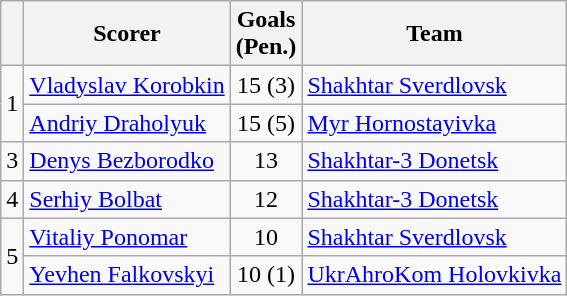<table class="wikitable">
<tr>
<th></th>
<th>Scorer</th>
<th>Goals<br>(Pen.)</th>
<th>Team</th>
</tr>
<tr>
<td rowspan=2>1</td>
<td> <a href='#'>Vladyslav Korobkin</a></td>
<td align=center>15 (3)</td>
<td><a href='#'>Shakhtar Sverdlovsk</a></td>
</tr>
<tr>
<td> <a href='#'>Andriy Draholyuk</a></td>
<td align=center>15 (5)</td>
<td><a href='#'>Myr Hornostayivka</a></td>
</tr>
<tr>
<td>3</td>
<td> <a href='#'>Denys Bezborodko</a></td>
<td align=center>13</td>
<td><a href='#'>Shakhtar-3 Donetsk</a></td>
</tr>
<tr>
<td>4</td>
<td> <a href='#'>Serhiy Bolbat</a></td>
<td align=center>12</td>
<td><a href='#'>Shakhtar-3 Donetsk</a></td>
</tr>
<tr>
<td rowspan=2>5</td>
<td> <a href='#'>Vitaliy Ponomar</a></td>
<td align=center>10</td>
<td><a href='#'>Shakhtar Sverdlovsk</a></td>
</tr>
<tr>
<td> <a href='#'>Yevhen Falkovskyi</a></td>
<td align=center>10 (1)</td>
<td><a href='#'>UkrAhroKom Holovkivka</a></td>
</tr>
</table>
